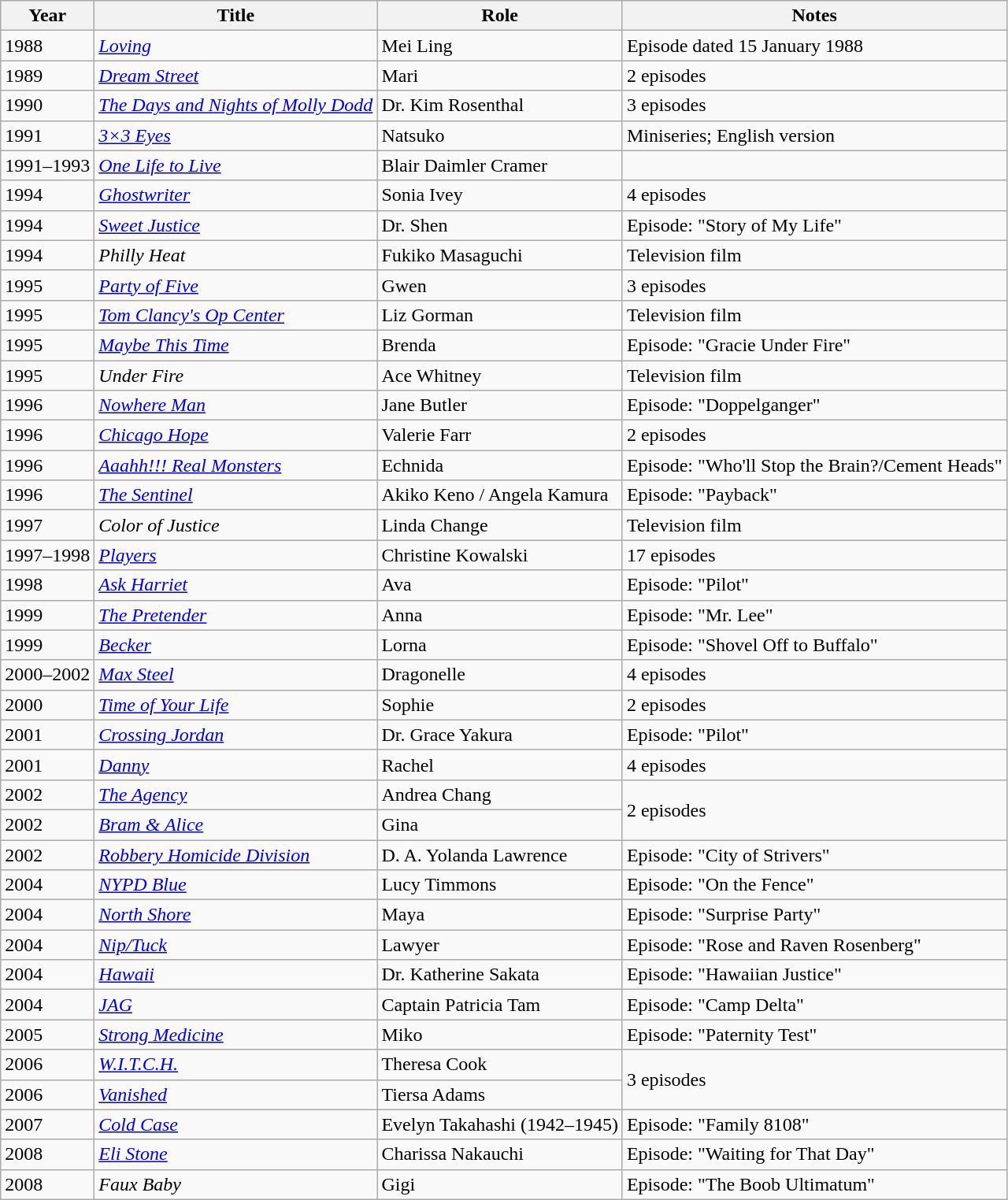<table class="wikitable sortable">
<tr>
<th>Year</th>
<th>Title</th>
<th>Role</th>
<th>Notes</th>
</tr>
<tr>
<td>1988</td>
<td><a href='#'><em>Loving</em></a></td>
<td>Mei Ling</td>
<td>Episode dated 15 January 1988</td>
</tr>
<tr>
<td>1989</td>
<td><a href='#'><em>Dream Street</em></a></td>
<td>Mari</td>
<td>2 episodes</td>
</tr>
<tr>
<td>1990</td>
<td><em><a href='#'>The Days and Nights of Molly Dodd</a></em></td>
<td>Dr. Kim Rosenthal</td>
<td>3 episodes</td>
</tr>
<tr>
<td>1991</td>
<td><em><a href='#'>3×3 Eyes</a></em></td>
<td>Natsuko</td>
<td>Miniseries; English version</td>
</tr>
<tr>
<td>1991–1993</td>
<td><em><a href='#'>One Life to Live</a></em></td>
<td>Blair Daimler Cramer</td>
<td></td>
</tr>
<tr>
<td>1994</td>
<td><a href='#'><em>Ghostwriter</em></a></td>
<td>Sonia Ivey</td>
<td>4 episodes</td>
</tr>
<tr>
<td>1994</td>
<td><em><a href='#'>Sweet Justice</a></em></td>
<td>Dr. Shen</td>
<td>Episode: "Story of My Life"</td>
</tr>
<tr>
<td>1994</td>
<td><em>Philly Heat</em></td>
<td>Fukiko Masaguchi</td>
<td>Television film</td>
</tr>
<tr>
<td>1995</td>
<td><em><a href='#'>Party of Five</a></em></td>
<td>Gwen</td>
<td>3 episodes</td>
</tr>
<tr>
<td>1995</td>
<td><a href='#'><em>Tom Clancy's Op Center</em></a></td>
<td>Liz Gorman</td>
<td>Television film</td>
</tr>
<tr>
<td>1995</td>
<td><a href='#'><em>Maybe This Time</em></a></td>
<td>Brenda</td>
<td>Episode: "Gracie Under Fire"</td>
</tr>
<tr>
<td>1995</td>
<td><em>Under Fire</em></td>
<td>Ace Whitney</td>
<td>Television film</td>
</tr>
<tr>
<td>1996</td>
<td><a href='#'><em>Nowhere Man</em></a></td>
<td>Jane Butler</td>
<td>Episode: "Doppelganger"</td>
</tr>
<tr>
<td>1996</td>
<td><em><a href='#'>Chicago Hope</a></em></td>
<td>Valerie Farr</td>
<td>2 episodes</td>
</tr>
<tr>
<td>1996</td>
<td><em><a href='#'>Aaahh!!! Real Monsters</a></em></td>
<td>Echnida</td>
<td>Episode: "Who'll Stop the Brain?/Cement Heads"</td>
</tr>
<tr>
<td>1996</td>
<td><a href='#'><em>The Sentinel</em></a></td>
<td>Akiko Keno / Angela Kamura</td>
<td>Episode: "Payback"</td>
</tr>
<tr>
<td>1997</td>
<td><em>Color of Justice</em></td>
<td>Linda Change</td>
<td>Television film</td>
</tr>
<tr>
<td>1997–1998</td>
<td><a href='#'><em>Players</em></a></td>
<td>Christine Kowalski</td>
<td>17 episodes</td>
</tr>
<tr>
<td>1998</td>
<td><em><a href='#'>Ask Harriet</a></em></td>
<td>Ava</td>
<td>Episode: "Pilot"</td>
</tr>
<tr>
<td>1999</td>
<td><a href='#'><em>The Pretender</em></a></td>
<td>Anna</td>
<td>Episode: "Mr. Lee"</td>
</tr>
<tr>
<td>1999</td>
<td><a href='#'><em>Becker</em></a></td>
<td>Lorna</td>
<td>Episode: "Shovel Off to Buffalo"</td>
</tr>
<tr>
<td>2000–2002</td>
<td><a href='#'><em>Max Steel</em></a></td>
<td>Dragonelle</td>
<td>4 episodes</td>
</tr>
<tr>
<td>2000</td>
<td><a href='#'><em>Time of Your Life</em></a></td>
<td>Sophie</td>
<td>2 episodes</td>
</tr>
<tr>
<td>2001</td>
<td><em><a href='#'>Crossing Jordan</a></em></td>
<td>Dr. Grace Yakura</td>
<td>Episode: "Pilot"</td>
</tr>
<tr>
<td>2001</td>
<td><a href='#'><em>Danny</em></a></td>
<td>Rachel</td>
<td>4 episodes</td>
</tr>
<tr>
<td>2002</td>
<td><a href='#'><em>The Agency</em></a></td>
<td>Andrea Chang</td>
<td rowspan="2">2 episodes</td>
</tr>
<tr>
<td>2002</td>
<td><em><a href='#'>Bram & Alice</a></em></td>
<td>Gina</td>
</tr>
<tr>
<td>2002</td>
<td><em><a href='#'>Robbery Homicide Division</a></em></td>
<td>D. A. Yolanda Lawrence</td>
<td>Episode: "City of Strivers"</td>
</tr>
<tr>
<td>2004</td>
<td><em><a href='#'>NYPD Blue</a></em></td>
<td>Lucy Timmons</td>
<td>Episode: "On the Fence"</td>
</tr>
<tr>
<td>2004</td>
<td><a href='#'><em>North Shore</em></a></td>
<td>Maya</td>
<td>Episode: "Surprise Party"</td>
</tr>
<tr>
<td>2004</td>
<td><em><a href='#'>Nip/Tuck</a></em></td>
<td>Lawyer</td>
<td>Episode: "Rose and Raven Rosenberg"</td>
</tr>
<tr>
<td>2004</td>
<td><a href='#'><em>Hawaii</em></a></td>
<td>Dr. Katherine Sakata</td>
<td>Episode: "Hawaiian Justice"</td>
</tr>
<tr>
<td>2004</td>
<td><a href='#'><em>JAG</em></a></td>
<td>Captain Patricia Tam</td>
<td>Episode: "Camp Delta"</td>
</tr>
<tr>
<td>2005</td>
<td><em><a href='#'>Strong Medicine</a></em></td>
<td>Miko</td>
<td>Episode: "Paternity Test"</td>
</tr>
<tr>
<td>2006</td>
<td><a href='#'><em>W.I.T.C.H.</em></a></td>
<td>Theresa Cook</td>
<td rowspan="2">3 episodes</td>
</tr>
<tr>
<td>2006</td>
<td><a href='#'><em>Vanished</em></a></td>
<td>Tiersa Adams</td>
</tr>
<tr>
<td>2007</td>
<td><em><a href='#'>Cold Case</a></em></td>
<td>Evelyn Takahashi (1942–1945)</td>
<td>Episode: "Family 8108"</td>
</tr>
<tr>
<td>2008</td>
<td><em><a href='#'>Eli Stone</a></em></td>
<td>Charissa Nakauchi</td>
<td>Episode: "Waiting for That Day"</td>
</tr>
<tr>
<td>2008</td>
<td><em>Faux Baby</em></td>
<td>Gigi</td>
<td>Episode: "The Boob Ultimatum"</td>
</tr>
</table>
